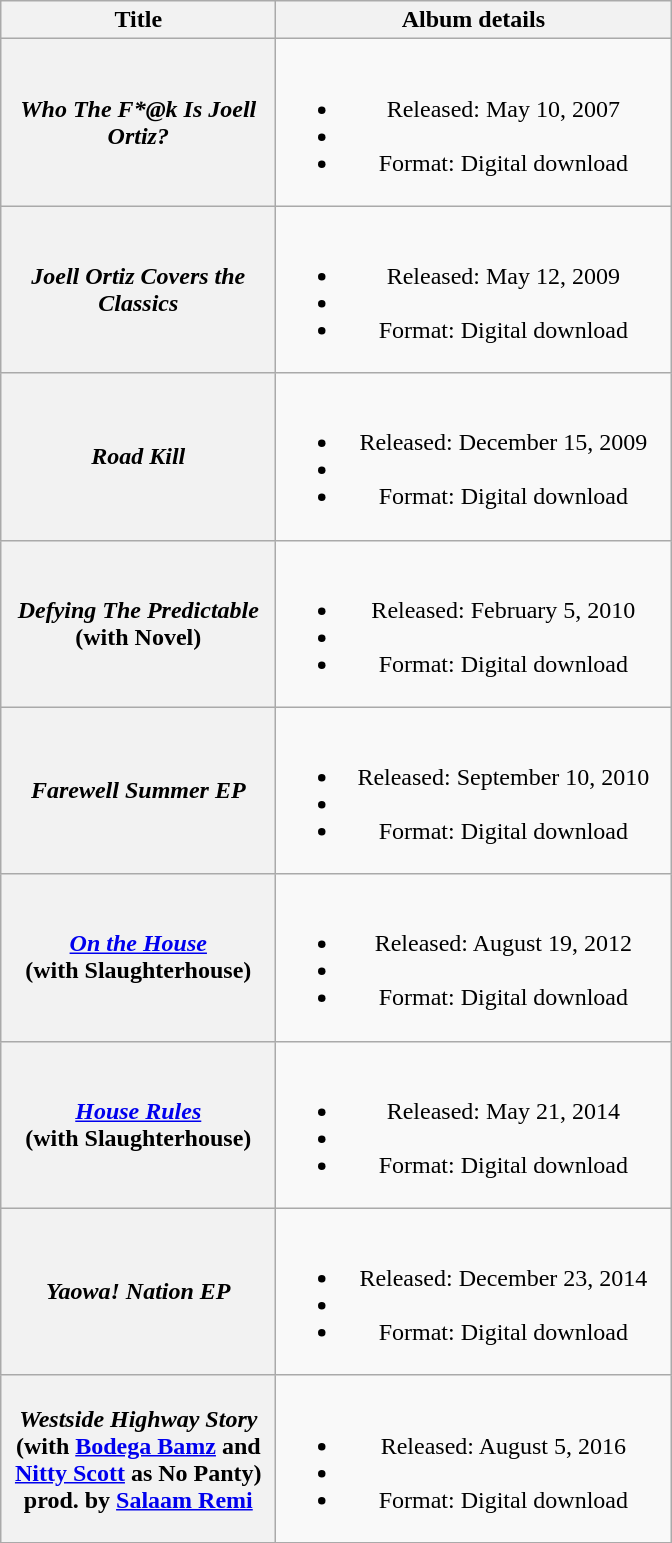<table class="wikitable plainrowheaders" style="text-align:center;">
<tr>
<th scope="col" style="width:11em;">Title</th>
<th scope="col" style="width:16em;">Album details</th>
</tr>
<tr>
<th scope="row"><em>Who The F*@k Is Joell Ortiz?</em></th>
<td><br><ul><li>Released: May 10, 2007</li><li></li><li>Format: Digital download</li></ul></td>
</tr>
<tr>
<th scope="row"><em>Joell Ortiz Covers the Classics</em></th>
<td><br><ul><li>Released: May 12, 2009</li><li></li><li>Format: Digital download</li></ul></td>
</tr>
<tr>
<th scope="row"><em>Road Kill</em></th>
<td><br><ul><li>Released: December 15, 2009</li><li></li><li>Format: Digital download</li></ul></td>
</tr>
<tr>
<th scope="row"><em>Defying The Predictable</em><br><span>(with Novel)</span></th>
<td><br><ul><li>Released: February 5, 2010</li><li></li><li>Format: Digital download</li></ul></td>
</tr>
<tr>
<th scope="row"><em>Farewell Summer EP</em></th>
<td><br><ul><li>Released: September 10, 2010</li><li></li><li>Format: Digital download</li></ul></td>
</tr>
<tr>
<th scope="row"><em><a href='#'>On the House</a></em><br><span>(with Slaughterhouse)</span></th>
<td><br><ul><li>Released: August 19, 2012</li><li></li><li>Format: Digital download</li></ul></td>
</tr>
<tr>
<th scope="row"><em><a href='#'>House Rules</a></em><br><span>(with Slaughterhouse)</span></th>
<td><br><ul><li>Released: May 21, 2014</li><li></li><li>Format: Digital download</li></ul></td>
</tr>
<tr>
<th scope="row"><em>Yaowa! Nation EP</em></th>
<td><br><ul><li>Released: December 23, 2014</li><li></li><li>Format: Digital download</li></ul></td>
</tr>
<tr>
<th scope="row"><em>Westside Highway Story</em><br><span>(with <a href='#'>Bodega Bamz</a> and <a href='#'>Nitty Scott</a> as No Panty) prod. by <a href='#'>Salaam Remi</a></span></th>
<td><br><ul><li>Released: August 5, 2016</li><li></li><li>Format: Digital download</li></ul></td>
</tr>
</table>
